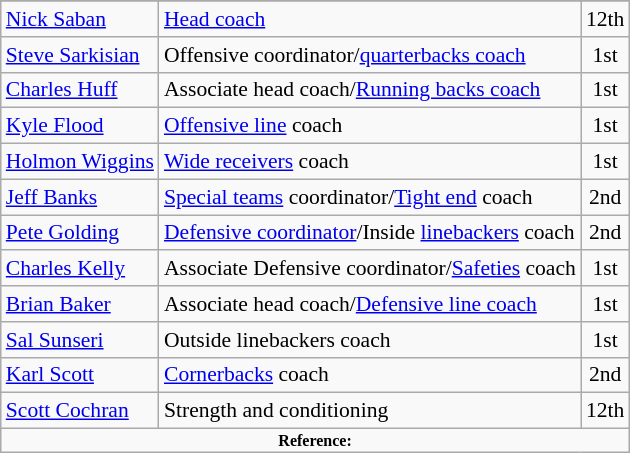<table class="wikitable" style="font-size:90%;">
<tr>
</tr>
<tr>
<td><a href='#'>Nick Saban</a></td>
<td><a href='#'>Head coach</a></td>
<td align=center>12th</td>
</tr>
<tr>
<td><a href='#'>Steve Sarkisian</a></td>
<td>Offensive coordinator/<a href='#'>quarterbacks coach</a></td>
<td align=center>1st</td>
</tr>
<tr>
<td><a href='#'>Charles Huff</a></td>
<td>Associate head coach/<a href='#'>Running backs coach</a></td>
<td align=center>1st</td>
</tr>
<tr>
<td><a href='#'>Kyle Flood</a></td>
<td><a href='#'>Offensive line</a> coach</td>
<td align=center>1st</td>
</tr>
<tr>
<td><a href='#'>Holmon Wiggins</a></td>
<td><a href='#'>Wide receivers</a> coach</td>
<td align=center>1st</td>
</tr>
<tr>
<td><a href='#'>Jeff Banks</a></td>
<td><a href='#'>Special teams</a> coordinator/<a href='#'>Tight end</a> coach</td>
<td align=center>2nd</td>
</tr>
<tr>
<td><a href='#'>Pete Golding</a></td>
<td><a href='#'>Defensive coordinator</a>/Inside <a href='#'>linebackers</a> coach</td>
<td align=center>2nd</td>
</tr>
<tr>
<td><a href='#'>Charles Kelly</a></td>
<td>Associate Defensive coordinator/<a href='#'>Safeties</a> coach</td>
<td align=center>1st</td>
</tr>
<tr>
<td><a href='#'>Brian Baker</a></td>
<td>Associate head coach/<a href='#'>Defensive line coach</a></td>
<td align=center>1st</td>
</tr>
<tr>
<td><a href='#'>Sal Sunseri</a></td>
<td>Outside linebackers coach</td>
<td align=center>1st</td>
</tr>
<tr>
<td><a href='#'>Karl Scott</a></td>
<td><a href='#'>Cornerbacks</a> coach</td>
<td align=center>2nd</td>
</tr>
<tr>
<td><a href='#'>Scott Cochran</a></td>
<td>Strength and conditioning</td>
<td align=center>12th</td>
</tr>
<tr>
<td colspan="4"  style="font-size:8pt; text-align:center;"><strong>Reference:</strong></td>
</tr>
</table>
